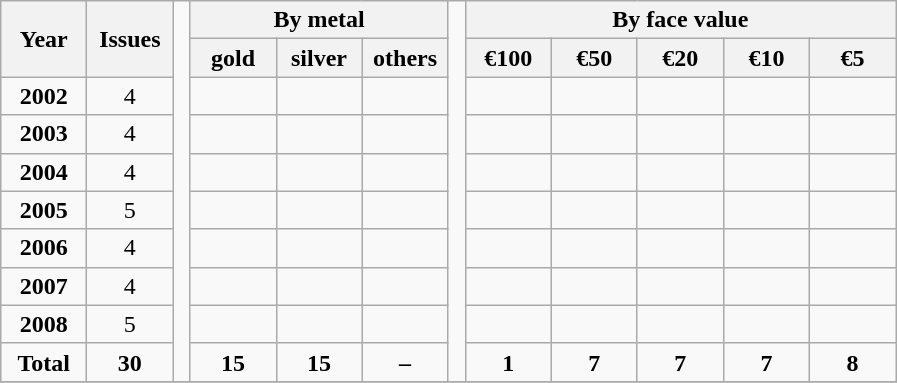<table class="wikitable" style="text-align: center;">
<tr>
<th rowspan=2  width=50px>Year</th>
<th rowspan=2  width=50px>Issues</th>
<td rowspan=10> </td>
<th colspan=3>By metal</th>
<td rowspan=10> </td>
<th colspan=5>By face value</th>
</tr>
<tr>
<th width=50px>gold</th>
<th width=50px>silver</th>
<th width=50px>others</th>
<th width=50px>€100</th>
<th width=50px>€50</th>
<th width=50px>€20</th>
<th width=50px>€10</th>
<th width=50px>€5</th>
</tr>
<tr>
<td style="text-align: center;"><strong>2002</strong></td>
<td>4</td>
<td></td>
<td></td>
<td></td>
<td></td>
<td></td>
<td></td>
<td></td>
<td></td>
</tr>
<tr>
<td style="text-align: center;"><strong>2003</strong></td>
<td>4</td>
<td></td>
<td></td>
<td></td>
<td></td>
<td></td>
<td></td>
<td></td>
<td></td>
</tr>
<tr>
<td style="text-align: center;"><strong>2004</strong></td>
<td>4</td>
<td></td>
<td></td>
<td></td>
<td></td>
<td></td>
<td></td>
<td></td>
<td></td>
</tr>
<tr>
<td style="text-align: center;"><strong>2005</strong></td>
<td>5</td>
<td></td>
<td></td>
<td></td>
<td></td>
<td></td>
<td></td>
<td></td>
<td></td>
</tr>
<tr>
<td style="text-align: center;"><strong>2006</strong></td>
<td>4</td>
<td></td>
<td></td>
<td></td>
<td></td>
<td></td>
<td></td>
<td></td>
<td></td>
</tr>
<tr>
<td style="text-align: center;"><strong>2007</strong></td>
<td>4</td>
<td></td>
<td></td>
<td></td>
<td></td>
<td></td>
<td></td>
<td></td>
<td></td>
</tr>
<tr>
<td style="text-align: center;"><strong>2008</strong></td>
<td>5</td>
<td></td>
<td></td>
<td></td>
<td></td>
<td></td>
<td></td>
<td></td>
<td></td>
</tr>
<tr>
<td style="text-align: center;"><strong>Total</strong></td>
<td><strong>30</strong></td>
<td><strong>15</strong></td>
<td><strong>15</strong></td>
<td><strong>–</strong></td>
<td><strong>1</strong></td>
<td><strong>7</strong></td>
<td><strong>7</strong></td>
<td><strong>7</strong></td>
<td><strong>8</strong></td>
</tr>
<tr>
</tr>
</table>
